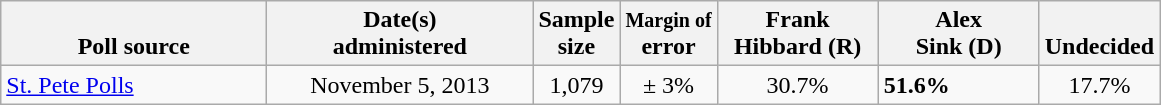<table class="wikitable">
<tr valign= bottom>
<th style="width:170px;">Poll source</th>
<th style="width:170px;">Date(s)<br>administered</th>
<th class=small>Sample<br>size</th>
<th><small>Margin of</small><br>error</th>
<th style="width:100px;">Frank<br>Hibbard (R)</th>
<th style="width:100px;">Alex<br>Sink (D)</th>
<th style="width:40px;">Undecided</th>
</tr>
<tr>
<td><a href='#'>St. Pete Polls</a></td>
<td align=center>November 5, 2013</td>
<td align=center>1,079</td>
<td align=center>± 3%</td>
<td align=center>30.7%</td>
<td><strong>51.6%</strong></td>
<td align=center>17.7%</td>
</tr>
</table>
